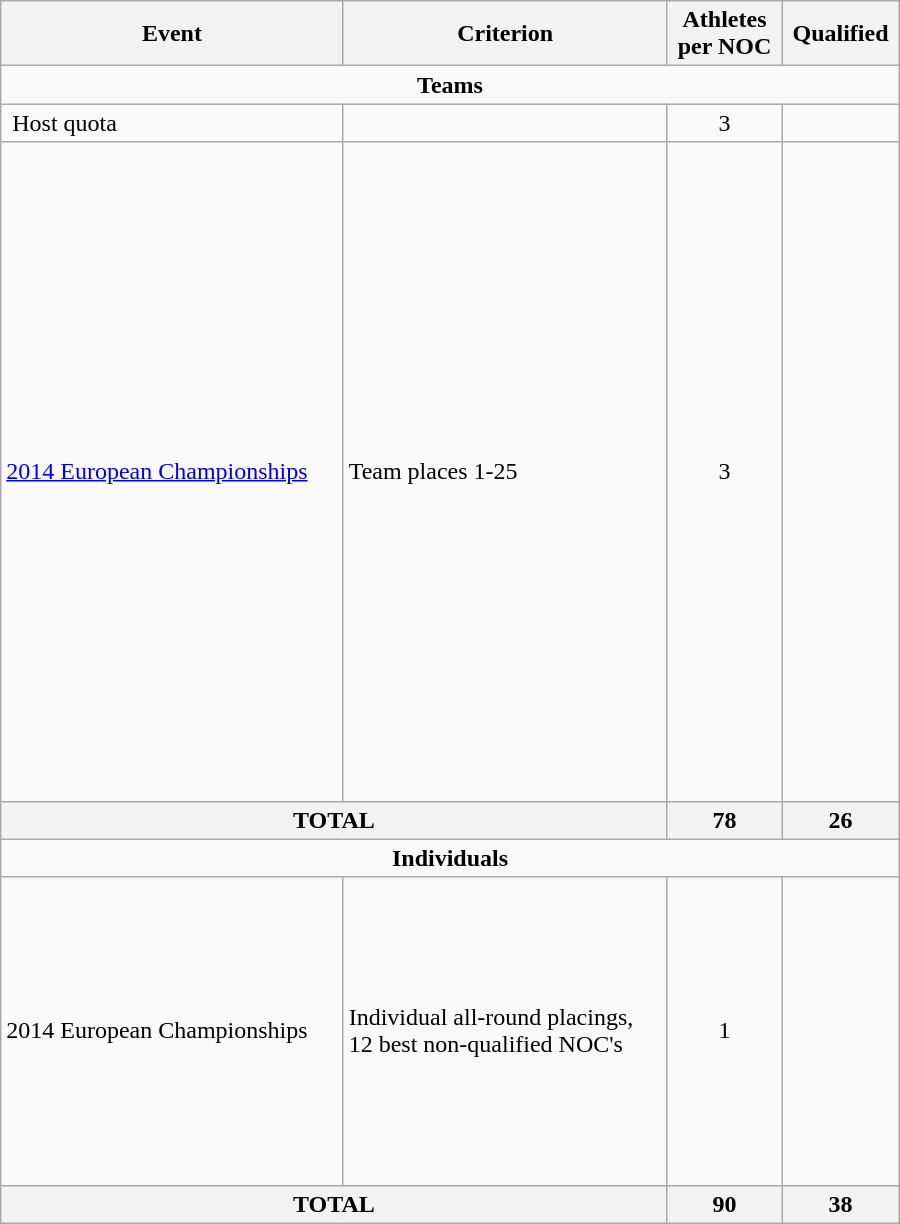<table class="wikitable" style="width:600px;">
<tr>
<th>Event</th>
<th>Criterion</th>
<th>Athletes<br>per NOC</th>
<th>Qualified</th>
</tr>
<tr>
<td colspan="4" style="text-align:center"><strong>Teams</strong></td>
</tr>
<tr>
<td> Host quota</td>
<td> </td>
<td align=center>3</td>
<td></td>
</tr>
<tr>
<td><a href='#'>2014 European Championships</a></td>
<td>Team places 1-25</td>
<td align=center>3</td>
<td><br><br><br><br><br><br><br><br><br><br><br><br><br><br><br><br><br><br><br><br><br><br><br><br></td>
</tr>
<tr>
<th colspan="2">TOTAL</th>
<th>78</th>
<th>26</th>
</tr>
<tr>
<td colspan="4" style="text-align:center"><strong>Individuals</strong></td>
</tr>
<tr>
<td>2014 European Championships</td>
<td>Individual all-round placings,<br>12 best non-qualified NOC's</td>
<td align=center>1</td>
<td><br><br><br><br><br><br><br><br><br><br><br></td>
</tr>
<tr>
<th colspan="2">TOTAL</th>
<th>90</th>
<th>38</th>
</tr>
</table>
